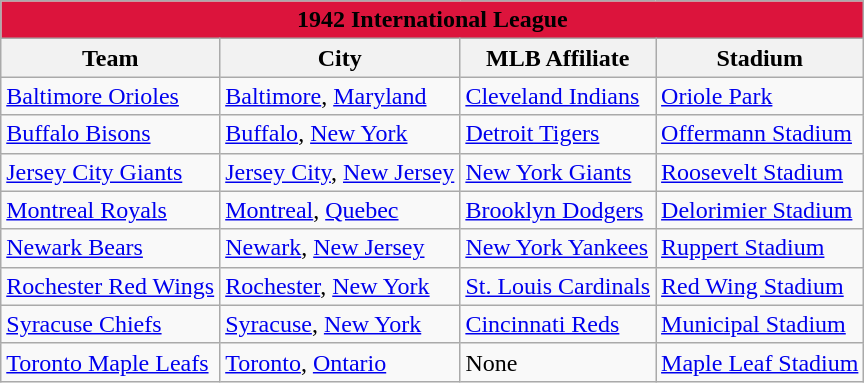<table class="wikitable" style="width:auto">
<tr>
<td bgcolor="#DC143C" align="center" colspan="7"><strong><span>1942 International League</span></strong></td>
</tr>
<tr>
<th>Team</th>
<th>City</th>
<th>MLB Affiliate</th>
<th>Stadium</th>
</tr>
<tr>
<td><a href='#'>Baltimore Orioles</a></td>
<td><a href='#'>Baltimore</a>, <a href='#'>Maryland</a></td>
<td><a href='#'>Cleveland Indians</a></td>
<td><a href='#'>Oriole Park</a></td>
</tr>
<tr>
<td><a href='#'>Buffalo Bisons</a></td>
<td><a href='#'>Buffalo</a>, <a href='#'>New York</a></td>
<td><a href='#'>Detroit Tigers</a></td>
<td><a href='#'>Offermann Stadium</a></td>
</tr>
<tr>
<td><a href='#'>Jersey City Giants</a></td>
<td><a href='#'>Jersey City</a>, <a href='#'>New Jersey</a></td>
<td><a href='#'>New York Giants</a></td>
<td><a href='#'>Roosevelt Stadium</a></td>
</tr>
<tr>
<td><a href='#'>Montreal Royals</a></td>
<td><a href='#'>Montreal</a>, <a href='#'>Quebec</a></td>
<td><a href='#'>Brooklyn Dodgers</a></td>
<td><a href='#'>Delorimier Stadium</a></td>
</tr>
<tr>
<td><a href='#'>Newark Bears</a></td>
<td><a href='#'>Newark</a>, <a href='#'>New Jersey</a></td>
<td><a href='#'>New York Yankees</a></td>
<td><a href='#'>Ruppert Stadium</a></td>
</tr>
<tr>
<td><a href='#'>Rochester Red Wings</a></td>
<td><a href='#'>Rochester</a>, <a href='#'>New York</a></td>
<td><a href='#'>St. Louis Cardinals</a></td>
<td><a href='#'>Red Wing Stadium</a></td>
</tr>
<tr>
<td><a href='#'>Syracuse Chiefs</a></td>
<td><a href='#'>Syracuse</a>, <a href='#'>New York</a></td>
<td><a href='#'>Cincinnati Reds</a></td>
<td><a href='#'>Municipal Stadium</a></td>
</tr>
<tr>
<td><a href='#'>Toronto Maple Leafs</a></td>
<td><a href='#'>Toronto</a>, <a href='#'>Ontario</a></td>
<td>None</td>
<td><a href='#'>Maple Leaf Stadium</a></td>
</tr>
</table>
